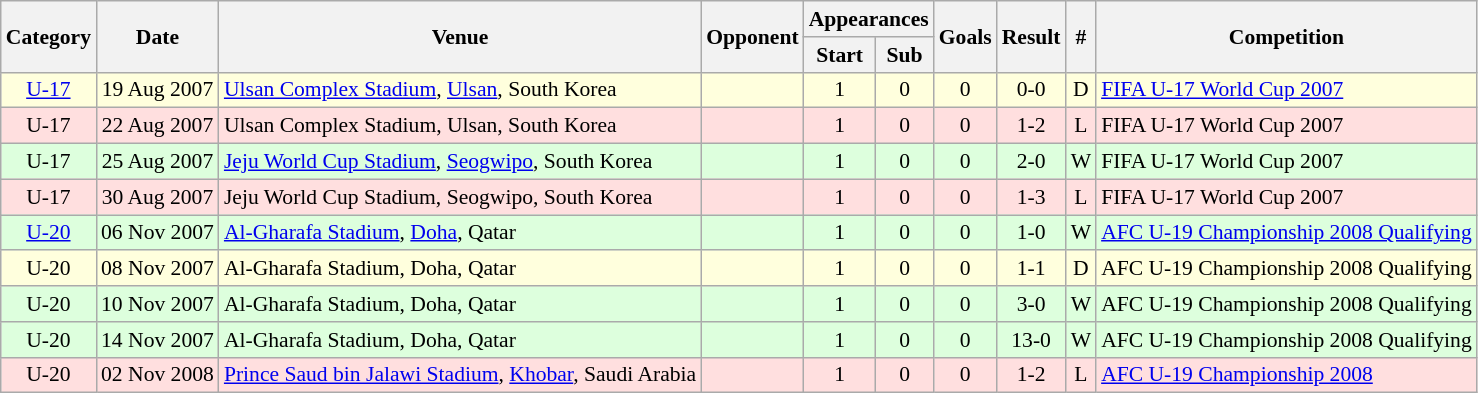<table class="wikitable" style="font-size:90%; text-align: center;">
<tr>
<th rowspan="2">Category</th>
<th rowspan="2">Date</th>
<th rowspan="2">Venue</th>
<th rowspan="2">Opponent</th>
<th colspan="2">Appearances</th>
<th rowspan="2">Goals</th>
<th rowspan="2">Result</th>
<th rowspan="2">#</th>
<th rowspan="2">Competition</th>
</tr>
<tr>
<th>Start</th>
<th>Sub</th>
</tr>
<tr bgcolor=#FFFFDD>
<td><a href='#'>U-17</a></td>
<td>19 Aug 2007</td>
<td align="left"><a href='#'>Ulsan Complex Stadium</a>, <a href='#'>Ulsan</a>, South Korea</td>
<td align="left"></td>
<td>1</td>
<td>0</td>
<td>0</td>
<td>0-0</td>
<td>D</td>
<td align="left"><a href='#'>FIFA U-17 World Cup 2007</a></td>
</tr>
<tr bgcolor=#FFDFDF>
<td>U-17</td>
<td>22 Aug 2007</td>
<td align="left">Ulsan Complex Stadium, Ulsan, South Korea</td>
<td align="left"></td>
<td>1</td>
<td>0</td>
<td>0</td>
<td>1-2</td>
<td>L</td>
<td align="left">FIFA U-17 World Cup 2007</td>
</tr>
<tr bgcolor=#DDFFDD>
<td>U-17</td>
<td>25 Aug 2007</td>
<td align="left"><a href='#'>Jeju World Cup Stadium</a>, <a href='#'>Seogwipo</a>, South Korea</td>
<td align="left"></td>
<td>1</td>
<td>0</td>
<td>0</td>
<td>2-0</td>
<td>W</td>
<td align="left">FIFA U-17 World Cup 2007</td>
</tr>
<tr bgcolor=#FFDFDF>
<td>U-17</td>
<td>30 Aug 2007</td>
<td align="left">Jeju World Cup Stadium, Seogwipo, South Korea</td>
<td align="left"></td>
<td>1</td>
<td>0</td>
<td>0</td>
<td>1-3</td>
<td>L</td>
<td align="left">FIFA U-17 World Cup 2007</td>
</tr>
<tr bgcolor=#DDFFDD>
<td><a href='#'>U-20</a></td>
<td>06 Nov 2007</td>
<td align="left"><a href='#'>Al-Gharafa Stadium</a>, <a href='#'>Doha</a>, Qatar</td>
<td align="left"></td>
<td>1</td>
<td>0</td>
<td>0</td>
<td>1-0</td>
<td>W</td>
<td align="left"><a href='#'>AFC U-19 Championship 2008 Qualifying</a></td>
</tr>
<tr bgcolor=#FFFFDD>
<td>U-20</td>
<td>08 Nov 2007</td>
<td align="left">Al-Gharafa Stadium, Doha, Qatar</td>
<td align="left"></td>
<td>1</td>
<td>0</td>
<td>0</td>
<td>1-1</td>
<td>D</td>
<td align="left">AFC U-19 Championship 2008 Qualifying</td>
</tr>
<tr bgcolor=#DDFFDD>
<td>U-20</td>
<td>10 Nov 2007</td>
<td align="left">Al-Gharafa Stadium, Doha, Qatar</td>
<td align="left"></td>
<td>1</td>
<td>0</td>
<td>0</td>
<td>3-0</td>
<td>W</td>
<td align="left">AFC U-19 Championship 2008 Qualifying</td>
</tr>
<tr bgcolor=#DDFFDD>
<td>U-20</td>
<td>14 Nov 2007</td>
<td align="left">Al-Gharafa Stadium, Doha, Qatar</td>
<td align="left"></td>
<td>1</td>
<td>0</td>
<td>0</td>
<td>13-0</td>
<td>W</td>
<td align="left">AFC U-19 Championship 2008 Qualifying</td>
</tr>
<tr bgcolor=#FFDFDF>
<td>U-20</td>
<td>02 Nov 2008</td>
<td align="left"><a href='#'>Prince Saud bin Jalawi Stadium</a>, <a href='#'>Khobar</a>, Saudi Arabia</td>
<td align="left"></td>
<td>1</td>
<td>0</td>
<td>0</td>
<td>1-2</td>
<td>L</td>
<td align="left"><a href='#'>AFC U-19 Championship 2008</a></td>
</tr>
</table>
